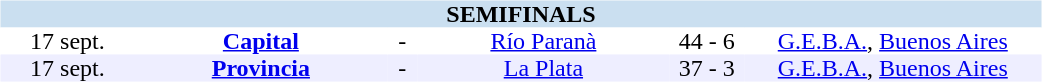<table table width=700>
<tr>
<td width=700 valign="top"><br><table border=0 cellspacing=0 cellpadding=0 style="font-size: 100%; border-collapse: collapse;" width=100%>
<tr bgcolor="#CADFF0">
<td style="font-size:100%"; align="center" colspan="6"><strong>SEMIFINALS</strong></td>
</tr>
<tr align=center bgcolor=#FFFFFF>
<td width=90>17 sept.</td>
<td width=170><strong><a href='#'>Capital</a></strong></td>
<td width=20>-</td>
<td width=170><a href='#'>Río Paranà</a></td>
<td width=50>44 - 6</td>
<td width=200><a href='#'>G.E.B.A.</a>, <a href='#'>Buenos Aires</a></td>
</tr>
<tr align=center bgcolor=#EEEEFF>
<td width=90>17 sept.</td>
<td width=170><strong><a href='#'>Provincia</a></strong></td>
<td width=20>-</td>
<td width=170><a href='#'>La Plata</a></td>
<td width=50>37 - 3</td>
<td width=200><a href='#'>G.E.B.A.</a>, <a href='#'>Buenos Aires</a></td>
</tr>
</table>
</td>
</tr>
</table>
